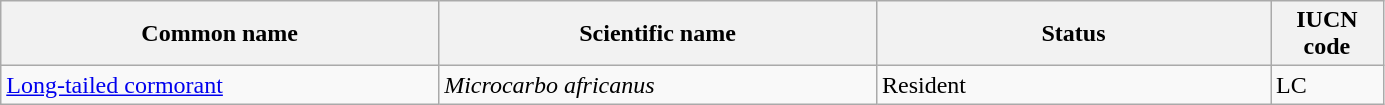<table width=73% class="wikitable sortable">
<tr>
<th width=20%>Common name</th>
<th width=20%>Scientific name</th>
<th width=18%>Status</th>
<th width=5%>IUCN code</th>
</tr>
<tr>
<td><a href='#'>Long-tailed cormorant</a></td>
<td><em>Microcarbo africanus</em></td>
<td>Resident</td>
<td>LC</td>
</tr>
</table>
